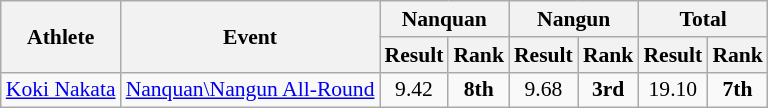<table class=wikitable style="font-size:90%">
<tr>
<th rowspan="2">Athlete</th>
<th rowspan="2">Event</th>
<th colspan="2">Nanquan</th>
<th colspan="2">Nangun</th>
<th colspan="2">Total</th>
</tr>
<tr>
<th>Result</th>
<th>Rank</th>
<th>Result</th>
<th>Rank</th>
<th>Result</th>
<th>Rank</th>
</tr>
<tr>
<td><a href='#'>Koki Nakata</a></td>
<td><a href='#'>Nanquan\Nangun All-Round</a></td>
<td align=center>9.42</td>
<td align=center><strong>8th</strong></td>
<td align=center>9.68</td>
<td align=center><strong>3rd</strong></td>
<td align=center>19.10</td>
<td align=center><strong>7th</strong></td>
</tr>
</table>
